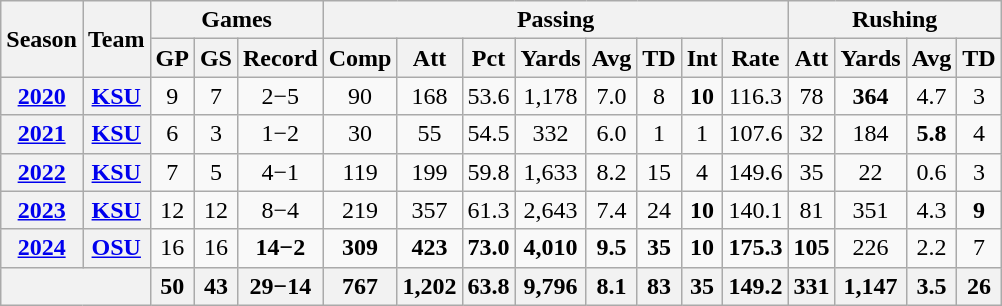<table class="wikitable" style="text-align:center;">
<tr>
<th rowspan="2">Season</th>
<th rowspan="2">Team</th>
<th colspan="3">Games</th>
<th colspan="8">Passing</th>
<th colspan="5">Rushing</th>
</tr>
<tr>
<th>GP</th>
<th>GS</th>
<th>Record</th>
<th>Comp</th>
<th>Att</th>
<th>Pct</th>
<th>Yards</th>
<th>Avg</th>
<th>TD</th>
<th>Int</th>
<th>Rate</th>
<th>Att</th>
<th>Yards</th>
<th>Avg</th>
<th>TD</th>
</tr>
<tr>
<th><a href='#'>2020</a></th>
<th><a href='#'>KSU</a></th>
<td>9</td>
<td>7</td>
<td>2−5</td>
<td>90</td>
<td>168</td>
<td>53.6</td>
<td>1,178</td>
<td>7.0</td>
<td>8</td>
<td><strong>10</strong></td>
<td>116.3</td>
<td>78</td>
<td><strong>364</strong></td>
<td>4.7</td>
<td>3</td>
</tr>
<tr>
<th><a href='#'>2021</a></th>
<th><a href='#'>KSU</a></th>
<td>6</td>
<td>3</td>
<td>1−2</td>
<td>30</td>
<td>55</td>
<td>54.5</td>
<td>332</td>
<td>6.0</td>
<td>1</td>
<td>1</td>
<td>107.6</td>
<td>32</td>
<td>184</td>
<td><strong>5.8</strong></td>
<td>4</td>
</tr>
<tr>
<th><a href='#'>2022</a></th>
<th><a href='#'>KSU</a></th>
<td>7</td>
<td>5</td>
<td>4−1</td>
<td>119</td>
<td>199</td>
<td>59.8</td>
<td>1,633</td>
<td>8.2</td>
<td>15</td>
<td>4</td>
<td>149.6</td>
<td>35</td>
<td>22</td>
<td>0.6</td>
<td>3</td>
</tr>
<tr>
<th><a href='#'>2023</a></th>
<th><a href='#'>KSU</a></th>
<td>12</td>
<td>12</td>
<td>8−4</td>
<td>219</td>
<td>357</td>
<td>61.3</td>
<td>2,643</td>
<td>7.4</td>
<td>24</td>
<td><strong>10</strong></td>
<td>140.1</td>
<td>81</td>
<td>351</td>
<td>4.3</td>
<td><strong>9</strong></td>
</tr>
<tr>
<th><a href='#'>2024</a></th>
<th><a href='#'>OSU</a></th>
<td>16</td>
<td>16</td>
<td><strong>14−2</strong></td>
<td><strong>309</strong></td>
<td><strong>423</strong></td>
<td><strong>73.0</strong></td>
<td><strong>4,010</strong></td>
<td><strong>9.5</strong></td>
<td><strong>35</strong></td>
<td><strong>10</strong></td>
<td><strong>175.3</strong></td>
<td><strong>105</strong></td>
<td>226</td>
<td>2.2</td>
<td>7</td>
</tr>
<tr>
<th colspan="2"></th>
<th>50</th>
<th>43</th>
<th>29−14</th>
<th>767</th>
<th>1,202</th>
<th>63.8</th>
<th>9,796</th>
<th>8.1</th>
<th>83</th>
<th>35</th>
<th>149.2</th>
<th>331</th>
<th>1,147</th>
<th>3.5</th>
<th>26</th>
</tr>
</table>
